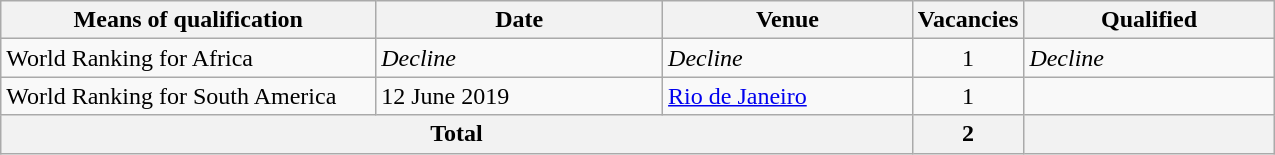<table class="wikitable" width=850>
<tr>
<th width=30%>Means of qualification</th>
<th width=23%>Date</th>
<th width=20%>Venue</th>
<th width=7%>Vacancies</th>
<th width=20%>Qualified</th>
</tr>
<tr>
<td>World Ranking for Africa</td>
<td><em>Decline</em></td>
<td><em>Decline</em></td>
<td style="text-align:center;">1</td>
<td><em>Decline</em></td>
</tr>
<tr>
<td>World Ranking for South America</td>
<td>12 June 2019</td>
<td> <a href='#'>Rio de Janeiro</a></td>
<td style="text-align:center;">1</td>
<td></td>
</tr>
<tr>
<th colspan="3">Total</th>
<th>2</th>
<th></th>
</tr>
</table>
